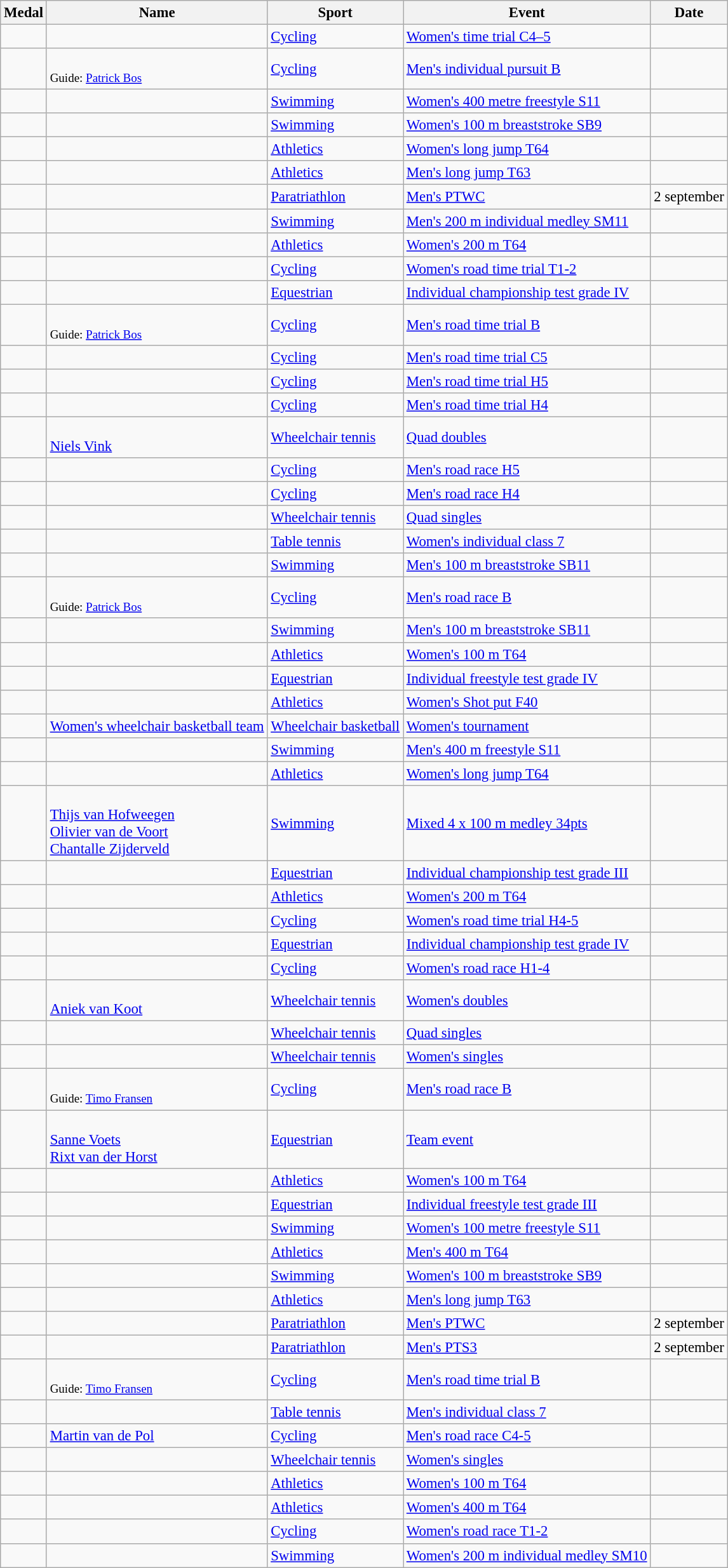<table class="wikitable sortable" style=font-size:95%>
<tr>
<th>Medal</th>
<th>Name</th>
<th>Sport</th>
<th>Event</th>
<th>Date</th>
</tr>
<tr>
<td></td>
<td></td>
<td><a href='#'>Cycling</a></td>
<td><a href='#'>Women's time trial C4–5</a></td>
<td></td>
</tr>
<tr>
<td></td>
<td><br><small>Guide: <a href='#'>Patrick Bos</a></small></td>
<td><a href='#'>Cycling</a></td>
<td><a href='#'>Men's individual pursuit B</a></td>
<td></td>
</tr>
<tr>
<td></td>
<td></td>
<td><a href='#'>Swimming</a></td>
<td><a href='#'>Women's 400 metre freestyle S11</a></td>
<td></td>
</tr>
<tr>
<td></td>
<td></td>
<td><a href='#'>Swimming</a></td>
<td><a href='#'>Women's 100 m breaststroke SB9</a></td>
<td></td>
</tr>
<tr>
<td></td>
<td></td>
<td><a href='#'>Athletics</a></td>
<td><a href='#'>Women's long jump T64</a></td>
<td></td>
</tr>
<tr>
<td></td>
<td></td>
<td><a href='#'>Athletics</a></td>
<td><a href='#'>Men's long jump T63</a></td>
<td></td>
</tr>
<tr>
<td></td>
<td></td>
<td><a href='#'>Paratriathlon</a></td>
<td><a href='#'>Men's PTWC</a></td>
<td>2 september</td>
</tr>
<tr>
<td></td>
<td></td>
<td><a href='#'>Swimming</a></td>
<td><a href='#'>Men's 200 m individual medley SM11</a></td>
<td></td>
</tr>
<tr>
<td></td>
<td></td>
<td><a href='#'>Athletics</a></td>
<td><a href='#'>Women's 200 m T64</a></td>
<td></td>
</tr>
<tr>
<td></td>
<td></td>
<td><a href='#'>Cycling</a></td>
<td><a href='#'>Women's road time trial T1-2</a></td>
<td></td>
</tr>
<tr>
<td></td>
<td></td>
<td><a href='#'>Equestrian</a></td>
<td><a href='#'>Individual championship test grade IV</a></td>
<td></td>
</tr>
<tr>
<td></td>
<td><br><small>Guide: <a href='#'>Patrick Bos</a></small></td>
<td><a href='#'>Cycling</a></td>
<td><a href='#'>Men's road time trial B</a></td>
<td></td>
</tr>
<tr>
<td></td>
<td></td>
<td><a href='#'>Cycling</a></td>
<td><a href='#'>Men's road time trial C5</a></td>
<td></td>
</tr>
<tr>
<td></td>
<td></td>
<td><a href='#'>Cycling</a></td>
<td><a href='#'>Men's road time trial H5</a></td>
<td></td>
</tr>
<tr>
<td></td>
<td></td>
<td><a href='#'>Cycling</a></td>
<td><a href='#'>Men's road time trial H4</a></td>
<td></td>
</tr>
<tr>
<td></td>
<td><br><a href='#'>Niels Vink</a></td>
<td><a href='#'>Wheelchair tennis</a></td>
<td><a href='#'>Quad doubles</a></td>
<td></td>
</tr>
<tr>
<td></td>
<td></td>
<td><a href='#'>Cycling</a></td>
<td><a href='#'>Men's road race H5</a></td>
<td></td>
</tr>
<tr>
<td></td>
<td></td>
<td><a href='#'>Cycling</a></td>
<td><a href='#'>Men's road race H4</a></td>
<td></td>
</tr>
<tr>
<td></td>
<td></td>
<td><a href='#'>Wheelchair tennis</a></td>
<td><a href='#'>Quad singles</a></td>
<td></td>
</tr>
<tr>
<td></td>
<td></td>
<td><a href='#'>Table tennis</a></td>
<td><a href='#'>Women's individual class 7</a></td>
<td></td>
</tr>
<tr>
<td></td>
<td></td>
<td><a href='#'>Swimming</a></td>
<td><a href='#'>Men's 100 m breaststroke SB11</a></td>
<td></td>
</tr>
<tr>
<td></td>
<td><br><small>Guide: <a href='#'>Patrick Bos</a></small></td>
<td><a href='#'>Cycling</a></td>
<td><a href='#'>Men's road race B</a></td>
<td></td>
</tr>
<tr>
<td></td>
<td></td>
<td><a href='#'>Swimming</a></td>
<td><a href='#'>Men's 100 m breaststroke SB11</a></td>
<td></td>
</tr>
<tr>
<td></td>
<td></td>
<td><a href='#'>Athletics</a></td>
<td><a href='#'>Women's 100 m T64</a></td>
<td></td>
</tr>
<tr>
<td></td>
<td></td>
<td><a href='#'>Equestrian</a></td>
<td><a href='#'>Individual freestyle test grade IV</a></td>
<td></td>
</tr>
<tr>
<td></td>
<td></td>
<td><a href='#'>Athletics</a></td>
<td><a href='#'>Women's Shot put F40</a></td>
<td></td>
</tr>
<tr>
<td></td>
<td><a href='#'>Women's wheelchair basketball team</a><br></td>
<td><a href='#'>Wheelchair basketball</a></td>
<td><a href='#'>Women's tournament</a></td>
<td></td>
</tr>
<tr>
<td></td>
<td></td>
<td><a href='#'>Swimming</a></td>
<td><a href='#'>Men's 400 m freestyle S11</a></td>
<td></td>
</tr>
<tr>
<td></td>
<td></td>
<td><a href='#'>Athletics</a></td>
<td><a href='#'>Women's long jump T64</a></td>
<td></td>
</tr>
<tr>
<td></td>
<td><br><a href='#'>Thijs van Hofweegen</a><br><a href='#'>Olivier van de Voort</a><br><a href='#'>Chantalle Zijderveld</a></td>
<td><a href='#'>Swimming</a></td>
<td><a href='#'>Mixed 4 x 100 m medley 34pts</a></td>
<td></td>
</tr>
<tr>
<td></td>
<td></td>
<td><a href='#'>Equestrian</a></td>
<td><a href='#'>Individual championship test grade III</a></td>
<td></td>
</tr>
<tr>
<td></td>
<td></td>
<td><a href='#'>Athletics</a></td>
<td><a href='#'>Women's 200 m T64</a></td>
<td></td>
</tr>
<tr>
<td></td>
<td></td>
<td><a href='#'>Cycling</a></td>
<td><a href='#'>Women's road time trial H4-5</a></td>
<td></td>
</tr>
<tr>
<td></td>
<td></td>
<td><a href='#'>Equestrian</a></td>
<td><a href='#'>Individual championship test grade IV</a></td>
<td></td>
</tr>
<tr>
<td></td>
<td></td>
<td><a href='#'>Cycling</a></td>
<td><a href='#'>Women's road race H1-4</a></td>
<td></td>
</tr>
<tr>
<td></td>
<td><br><a href='#'>Aniek van Koot</a></td>
<td><a href='#'>Wheelchair tennis</a></td>
<td><a href='#'>Women's doubles</a></td>
<td></td>
</tr>
<tr>
<td></td>
<td></td>
<td><a href='#'>Wheelchair tennis</a></td>
<td><a href='#'>Quad singles</a></td>
<td></td>
</tr>
<tr>
<td></td>
<td></td>
<td><a href='#'>Wheelchair tennis</a></td>
<td><a href='#'>Women's singles</a></td>
<td></td>
</tr>
<tr>
<td></td>
<td><br><small>Guide: <a href='#'>Timo Fransen</a></small></td>
<td><a href='#'>Cycling</a></td>
<td><a href='#'>Men's road race B</a></td>
<td></td>
</tr>
<tr>
<td></td>
<td><br><a href='#'>Sanne Voets</a><br><a href='#'>Rixt van der Horst</a></td>
<td><a href='#'>Equestrian</a></td>
<td><a href='#'>Team event</a></td>
<td></td>
</tr>
<tr>
<td></td>
<td></td>
<td><a href='#'>Athletics</a></td>
<td><a href='#'>Women's 100 m T64</a></td>
<td></td>
</tr>
<tr>
<td></td>
<td></td>
<td><a href='#'>Equestrian</a></td>
<td><a href='#'>Individual freestyle test grade III</a></td>
<td></td>
</tr>
<tr>
<td></td>
<td></td>
<td><a href='#'>Swimming</a></td>
<td><a href='#'>Women's 100 metre freestyle S11</a></td>
<td></td>
</tr>
<tr>
<td></td>
<td></td>
<td><a href='#'>Athletics</a></td>
<td><a href='#'>Men's 400 m T64</a></td>
<td></td>
</tr>
<tr>
<td></td>
<td></td>
<td><a href='#'>Swimming</a></td>
<td><a href='#'>Women's 100 m breaststroke SB9</a></td>
<td></td>
</tr>
<tr>
<td></td>
<td></td>
<td><a href='#'>Athletics</a></td>
<td><a href='#'>Men's long jump T63</a></td>
<td></td>
</tr>
<tr>
<td></td>
<td></td>
<td><a href='#'>Paratriathlon</a></td>
<td><a href='#'>Men's PTWC</a></td>
<td>2 september</td>
</tr>
<tr>
<td></td>
<td></td>
<td><a href='#'>Paratriathlon</a></td>
<td><a href='#'>Men's PTS3</a></td>
<td>2 september</td>
</tr>
<tr>
<td></td>
<td><br><small>Guide: <a href='#'>Timo Fransen</a></small></td>
<td><a href='#'>Cycling</a></td>
<td><a href='#'>Men's road time trial B</a></td>
<td></td>
</tr>
<tr>
<td></td>
<td></td>
<td><a href='#'>Table tennis</a></td>
<td><a href='#'>Men's individual class 7</a></td>
<td></td>
</tr>
<tr>
<td></td>
<td><a href='#'>Martin van de Pol</a></td>
<td><a href='#'>Cycling</a></td>
<td><a href='#'>Men's road race C4-5</a></td>
<td></td>
</tr>
<tr>
<td></td>
<td></td>
<td><a href='#'>Wheelchair tennis</a></td>
<td><a href='#'>Women's singles</a></td>
<td></td>
</tr>
<tr>
<td></td>
<td></td>
<td><a href='#'>Athletics</a></td>
<td><a href='#'>Women's 100 m T64</a></td>
<td></td>
</tr>
<tr>
<td></td>
<td></td>
<td><a href='#'>Athletics</a></td>
<td><a href='#'>Women's 400 m T64</a></td>
<td></td>
</tr>
<tr>
<td></td>
<td></td>
<td><a href='#'>Cycling</a></td>
<td><a href='#'>Women's road race T1-2</a></td>
<td></td>
</tr>
<tr>
<td></td>
<td></td>
<td><a href='#'>Swimming</a></td>
<td><a href='#'>Women's 200 m individual medley SM10</a></td>
<td></td>
</tr>
</table>
